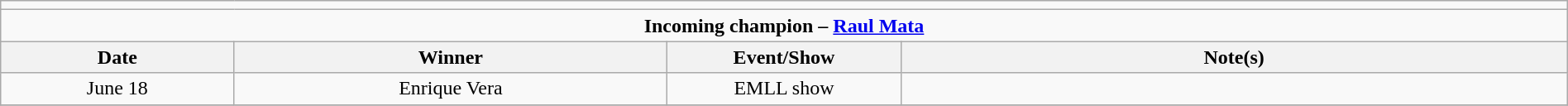<table class="wikitable" style="text-align:center; width:100%;">
<tr>
<td colspan=5></td>
</tr>
<tr>
<td colspan=5><strong>Incoming champion – <a href='#'>Raul Mata</a></strong></td>
</tr>
<tr>
<th width=14%>Date</th>
<th width=26%>Winner</th>
<th width=14%>Event/Show</th>
<th width=40%>Note(s)</th>
</tr>
<tr>
<td>June 18</td>
<td>Enrique Vera</td>
<td>EMLL show</td>
<td></td>
</tr>
<tr>
</tr>
</table>
